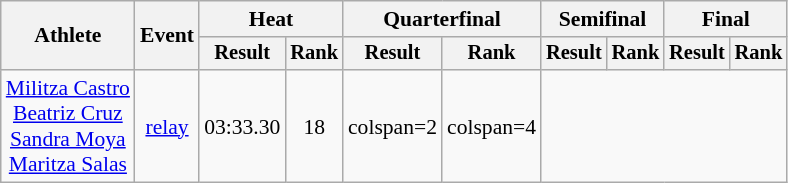<table class="wikitable" style="font-size:90%">
<tr>
<th rowspan="2">Athlete</th>
<th rowspan="2">Event</th>
<th colspan="2">Heat</th>
<th colspan="2">Quarterfinal</th>
<th colspan="2">Semifinal</th>
<th colspan="2">Final</th>
</tr>
<tr style="font-size:95%">
<th>Result</th>
<th>Rank</th>
<th>Result</th>
<th>Rank</th>
<th>Result</th>
<th>Rank</th>
<th>Result</th>
<th>Rank</th>
</tr>
<tr align=center>
<td><a href='#'>Militza Castro</a><br><a href='#'>Beatriz Cruz</a><br><a href='#'>Sandra Moya</a><br><a href='#'>Maritza Salas</a></td>
<td><a href='#'> relay</a></td>
<td>03:33.30</td>
<td>18</td>
<td>colspan=2  </td>
<td>colspan=4  </td>
</tr>
</table>
